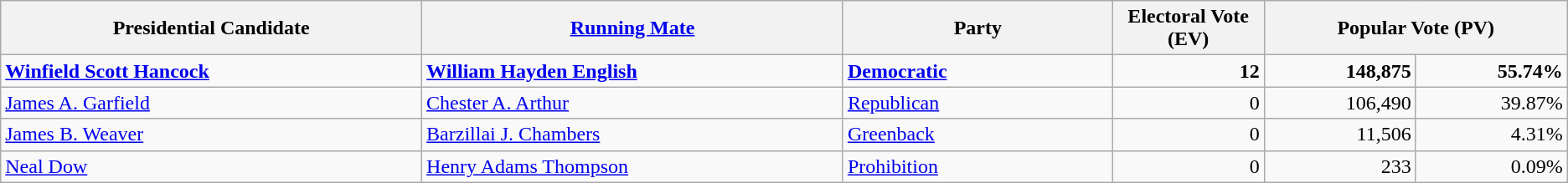<table class="wikitable">
<tr>
<th width="25%">Presidential Candidate</th>
<th width="25%"><a href='#'>Running Mate</a></th>
<th width="16%">Party</th>
<th width="9%">Electoral Vote (EV)</th>
<th colspan="2" width="18%">Popular Vote (PV)</th>
</tr>
<tr>
<td><strong><a href='#'>Winfield Scott Hancock</a></strong></td>
<td><strong><a href='#'>William Hayden English</a></strong></td>
<td><strong><a href='#'>Democratic</a></strong></td>
<td align="right"><strong>12</strong></td>
<td align="right"><strong>148,875</strong></td>
<td align="right"><strong>55.74%</strong></td>
</tr>
<tr>
<td><a href='#'>James A. Garfield</a></td>
<td><a href='#'>Chester A. Arthur</a></td>
<td><a href='#'>Republican</a></td>
<td align="right">0</td>
<td align="right">106,490</td>
<td align="right">39.87%</td>
</tr>
<tr>
<td><a href='#'>James B. Weaver</a></td>
<td><a href='#'>Barzillai J. Chambers</a></td>
<td><a href='#'>Greenback</a></td>
<td align="right">0</td>
<td align="right">11,506</td>
<td align="right">4.31%</td>
</tr>
<tr>
<td><a href='#'>Neal Dow</a></td>
<td><a href='#'>Henry Adams Thompson</a></td>
<td><a href='#'>Prohibition</a></td>
<td align="right">0</td>
<td align="right">233</td>
<td align="right">0.09%</td>
</tr>
</table>
